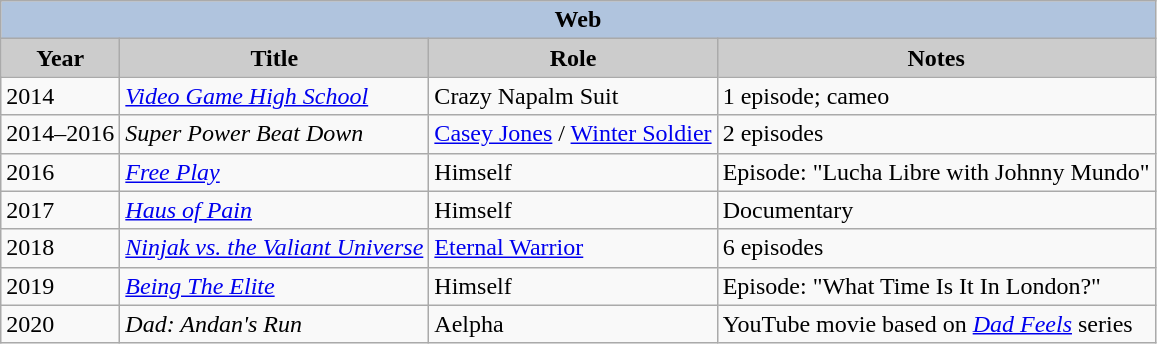<table class="wikitable">
<tr style="text-align:center;">
<th colspan="4" style="background:#B0C4DE;">Web</th>
</tr>
<tr style="text-align:center;">
<th style="background:#ccc;">Year</th>
<th style="background:#ccc;">Title</th>
<th style="background:#ccc;">Role</th>
<th style="background:#ccc;">Notes</th>
</tr>
<tr>
<td>2014</td>
<td><em><a href='#'>Video Game High School</a></em></td>
<td>Crazy Napalm Suit</td>
<td>1 episode; cameo</td>
</tr>
<tr>
<td>2014–2016</td>
<td><em>Super Power Beat Down</em></td>
<td><a href='#'>Casey Jones</a> / <a href='#'>Winter Soldier</a></td>
<td>2 episodes</td>
</tr>
<tr>
<td>2016</td>
<td><em><a href='#'>Free Play</a></em></td>
<td>Himself</td>
<td>Episode: "Lucha Libre with Johnny Mundo"</td>
</tr>
<tr>
<td>2017</td>
<td><em><a href='#'>Haus of Pain</a></em></td>
<td>Himself</td>
<td>Documentary</td>
</tr>
<tr>
<td>2018</td>
<td><em><a href='#'>Ninjak vs. the Valiant Universe</a></em></td>
<td><a href='#'>Eternal Warrior</a></td>
<td>6 episodes</td>
</tr>
<tr>
<td>2019</td>
<td><em><a href='#'>Being The Elite</a></em></td>
<td>Himself</td>
<td>Episode: "What Time Is It In London?"</td>
</tr>
<tr>
<td>2020</td>
<td><em>Dad: Andan's Run</em></td>
<td>Aelpha</td>
<td>YouTube movie based on <a href='#'><em>Dad Feels</em></a> series</td>
</tr>
</table>
